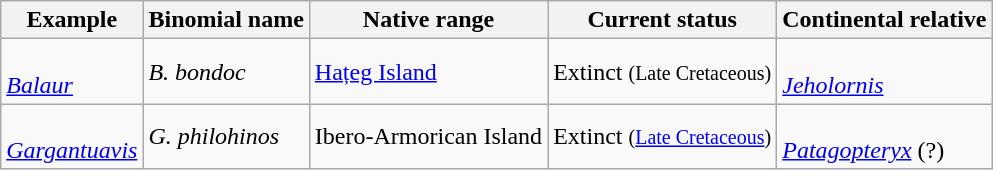<table class=wikitable>
<tr>
<th>Example</th>
<th>Binomial name</th>
<th>Native range</th>
<th>Current status</th>
<th>Continental relative</th>
</tr>
<tr>
<td><br><em><a href='#'>Balaur</a></em></td>
<td><em>B. bondoc</em></td>
<td><a href='#'>Hațeg Island</a></td>
<td>Extinct <small>(Late Cretaceous)</small></td>
<td><br><em><a href='#'>Jeholornis</a></em></td>
</tr>
<tr>
<td><br><em><a href='#'>Gargantuavis</a></em></td>
<td><em>G. philohinos</em></td>
<td>Ibero-Armorican Island</td>
<td>Extinct <small>(<a href='#'>Late Cretaceous</a>)</small></td>
<td><br><em><a href='#'>Patagopteryx</a></em> (?)</td>
</tr>
</table>
